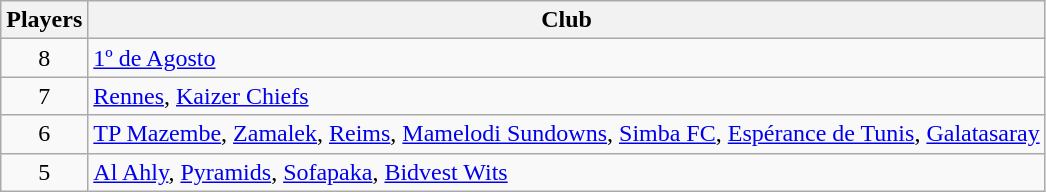<table class="wikitable sortable">
<tr>
<th>Players</th>
<th>Club</th>
</tr>
<tr>
<td align="center">8</td>
<td> <a href='#'>1º de Agosto</a></td>
</tr>
<tr>
<td align="center">7</td>
<td> <a href='#'>Rennes</a>,  <a href='#'>Kaizer Chiefs</a></td>
</tr>
<tr>
<td align="center">6</td>
<td> <a href='#'>TP Mazembe</a>,  <a href='#'>Zamalek</a>,  <a href='#'>Reims</a>,  <a href='#'>Mamelodi Sundowns</a>,  <a href='#'>Simba FC</a>,  <a href='#'>Espérance de Tunis</a>,  <a href='#'>Galatasaray</a></td>
</tr>
<tr>
<td align="center">5</td>
<td> <a href='#'>Al Ahly</a>,  <a href='#'>Pyramids</a>,  <a href='#'>Sofapaka</a>,  <a href='#'>Bidvest Wits</a></td>
</tr>
</table>
